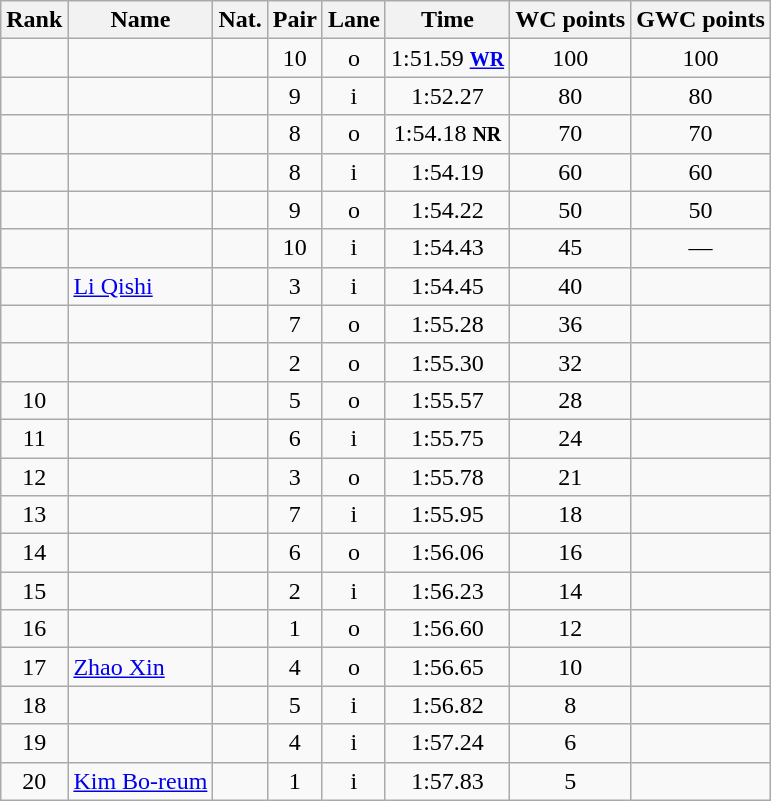<table class="wikitable sortable" style="text-align:center">
<tr>
<th>Rank</th>
<th>Name</th>
<th>Nat.</th>
<th>Pair</th>
<th>Lane</th>
<th>Time</th>
<th>WC points</th>
<th>GWC points</th>
</tr>
<tr>
<td></td>
<td align=left></td>
<td></td>
<td>10</td>
<td>o</td>
<td>1:51.59 <strong><small><a href='#'>WR</a></small></strong></td>
<td>100</td>
<td>100</td>
</tr>
<tr>
<td></td>
<td align=left></td>
<td></td>
<td>9</td>
<td>i</td>
<td>1:52.27</td>
<td>80</td>
<td>80</td>
</tr>
<tr>
<td></td>
<td align=left></td>
<td></td>
<td>8</td>
<td>o</td>
<td>1:54.18 <strong><small>NR</small></strong></td>
<td>70</td>
<td>70</td>
</tr>
<tr>
<td></td>
<td align=left></td>
<td></td>
<td>8</td>
<td>i</td>
<td>1:54.19</td>
<td>60</td>
<td>60</td>
</tr>
<tr>
<td></td>
<td align=left></td>
<td></td>
<td>9</td>
<td>o</td>
<td>1:54.22</td>
<td>50</td>
<td>50</td>
</tr>
<tr>
<td></td>
<td align=left></td>
<td></td>
<td>10</td>
<td>i</td>
<td>1:54.43</td>
<td>45</td>
<td>—</td>
</tr>
<tr>
<td></td>
<td align=left><a href='#'>Li Qishi</a></td>
<td></td>
<td>3</td>
<td>i</td>
<td>1:54.45</td>
<td>40</td>
<td></td>
</tr>
<tr>
<td></td>
<td align=left></td>
<td></td>
<td>7</td>
<td>o</td>
<td>1:55.28</td>
<td>36</td>
<td></td>
</tr>
<tr>
<td></td>
<td align=left></td>
<td></td>
<td>2</td>
<td>o</td>
<td>1:55.30</td>
<td>32</td>
<td></td>
</tr>
<tr>
<td>10</td>
<td align=left></td>
<td></td>
<td>5</td>
<td>o</td>
<td>1:55.57</td>
<td>28</td>
<td></td>
</tr>
<tr>
<td>11</td>
<td align=left></td>
<td></td>
<td>6</td>
<td>i</td>
<td>1:55.75</td>
<td>24</td>
<td></td>
</tr>
<tr>
<td>12</td>
<td align=left></td>
<td></td>
<td>3</td>
<td>o</td>
<td>1:55.78</td>
<td>21</td>
<td></td>
</tr>
<tr>
<td>13</td>
<td align=left></td>
<td></td>
<td>7</td>
<td>i</td>
<td>1:55.95</td>
<td>18</td>
<td></td>
</tr>
<tr>
<td>14</td>
<td align=left></td>
<td></td>
<td>6</td>
<td>o</td>
<td>1:56.06</td>
<td>16</td>
<td></td>
</tr>
<tr>
<td>15</td>
<td align=left></td>
<td></td>
<td>2</td>
<td>i</td>
<td>1:56.23</td>
<td>14</td>
<td></td>
</tr>
<tr>
<td>16</td>
<td align=left></td>
<td></td>
<td>1</td>
<td>o</td>
<td>1:56.60</td>
<td>12</td>
<td></td>
</tr>
<tr>
<td>17</td>
<td align=left><a href='#'>Zhao Xin</a></td>
<td></td>
<td>4</td>
<td>o</td>
<td>1:56.65</td>
<td>10</td>
<td></td>
</tr>
<tr>
<td>18</td>
<td align=left></td>
<td></td>
<td>5</td>
<td>i</td>
<td>1:56.82</td>
<td>8</td>
<td></td>
</tr>
<tr>
<td>19</td>
<td align=left></td>
<td></td>
<td>4</td>
<td>i</td>
<td>1:57.24</td>
<td>6</td>
<td></td>
</tr>
<tr>
<td>20</td>
<td align=left><a href='#'>Kim Bo-reum</a></td>
<td></td>
<td>1</td>
<td>i</td>
<td>1:57.83</td>
<td>5</td>
<td></td>
</tr>
</table>
